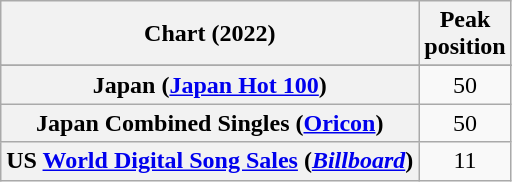<table class="wikitable sortable plainrowheaders" style="text-align:center">
<tr>
<th scope="col">Chart (2022)</th>
<th scope="col">Peak<br>position</th>
</tr>
<tr>
</tr>
<tr>
<th scope="row">Japan (<a href='#'>Japan Hot 100</a>)</th>
<td>50</td>
</tr>
<tr>
<th scope="row">Japan Combined Singles (<a href='#'>Oricon</a>)</th>
<td>50</td>
</tr>
<tr>
<th scope="row">US <a href='#'>World Digital Song Sales</a> (<em><a href='#'>Billboard</a></em>)</th>
<td>11</td>
</tr>
</table>
